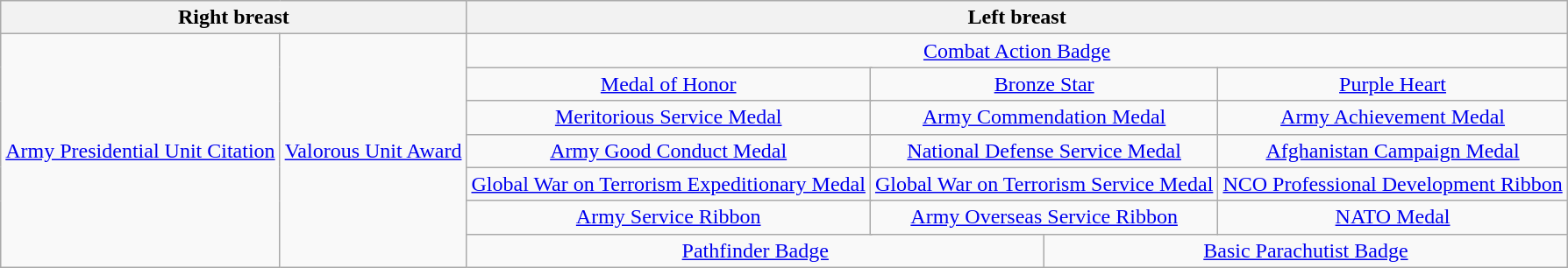<table class="wikitable" style="margin:1em auto; text-align:center;">
<tr>
<th colspan="2" align="center">Right breast</th>
<th colspan="6" align="center">Left breast</th>
</tr>
<tr>
<td rowspan="8" valign="center"><a href='#'>Army Presidential Unit Citation</a></td>
<td rowspan="8" valign="center"><a href='#'>Valorous Unit Award</a></td>
<td colspan="6"><a href='#'>Combat Action Badge</a></td>
</tr>
<tr>
<td colspan="2"><a href='#'>Medal of Honor</a></td>
<td colspan="2"><a href='#'>Bronze Star</a> <br></td>
<td colspan="2"><a href='#'>Purple Heart</a></td>
</tr>
<tr>
<td colspan="2"><a href='#'>Meritorious Service Medal</a></td>
<td colspan="2"><a href='#'>Army Commendation Medal</a> <br></td>
<td colspan="2"><a href='#'>Army Achievement Medal</a></td>
</tr>
<tr>
<td colspan="2"><a href='#'>Army Good Conduct Medal</a> <br></td>
<td colspan="2"><a href='#'>National Defense Service Medal</a></td>
<td colspan="2"><a href='#'>Afghanistan Campaign Medal</a> <br></td>
</tr>
<tr>
<td colspan="2"><a href='#'>Global War on Terrorism Expeditionary Medal</a></td>
<td colspan="2"><a href='#'>Global War on Terrorism Service Medal</a></td>
<td colspan="2"><a href='#'>NCO Professional Development Ribbon</a> <br></td>
</tr>
<tr>
<td colspan="2"><a href='#'>Army Service Ribbon</a></td>
<td colspan="2"><a href='#'>Army Overseas Service Ribbon</a> <br></td>
<td colspan="2"><a href='#'>NATO Medal</a> <br></td>
</tr>
<tr>
<td colspan="3"><a href='#'>Pathfinder Badge</a></td>
<td colspan="3"><a href='#'>Basic Parachutist Badge</a></td>
</tr>
</table>
